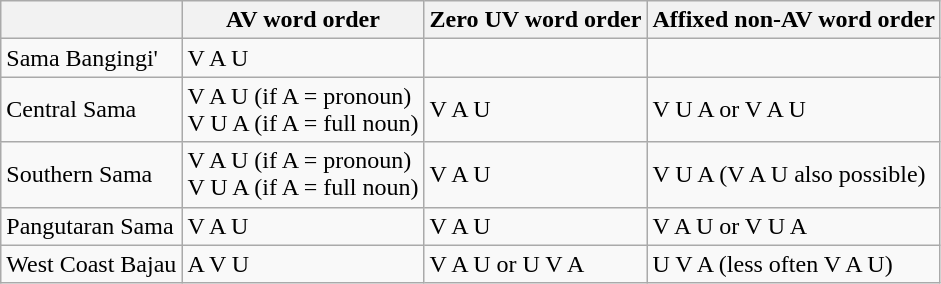<table class="wikitable">
<tr>
<th></th>
<th>AV word order</th>
<th>Zero UV word order</th>
<th>Affixed non-AV word order</th>
</tr>
<tr>
<td>Sama Bangingi'</td>
<td>V A U</td>
<td></td>
<td></td>
</tr>
<tr>
<td>Central Sama</td>
<td>V A U (if A = pronoun)<br>V U A (if A = full noun)</td>
<td>V A U</td>
<td>V U A or V A U</td>
</tr>
<tr>
<td>Southern Sama</td>
<td>V A U (if A = pronoun)<br>V U A (if A = full noun)</td>
<td>V A U</td>
<td>V U A (V A U also possible)</td>
</tr>
<tr>
<td>Pangutaran Sama</td>
<td>V A U</td>
<td>V A U</td>
<td>V A U or V U A</td>
</tr>
<tr>
<td>West Coast Bajau</td>
<td>A V U</td>
<td>V A U or U V A</td>
<td>U V A (less often V A U)</td>
</tr>
</table>
